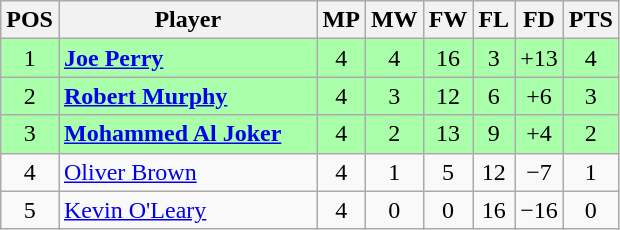<table class="wikitable" style="text-align: center;">
<tr>
<th width=20>POS</th>
<th width=165>Player</th>
<th width=20>MP</th>
<th width=20>MW</th>
<th width=20>FW</th>
<th width=20>FL</th>
<th width=20>FD</th>
<th width=20>PTS</th>
</tr>
<tr style="background:#afa;">
<td>1</td>
<td style="text-align:left;"> <strong><a href='#'>Joe Perry</a></strong></td>
<td>4</td>
<td>4</td>
<td>16</td>
<td>3</td>
<td>+13</td>
<td>4</td>
</tr>
<tr style="background:#afa;">
<td>2</td>
<td style="text-align:left;"> <strong><a href='#'>Robert Murphy</a></strong></td>
<td>4</td>
<td>3</td>
<td>12</td>
<td>6</td>
<td>+6</td>
<td>3</td>
</tr>
<tr style="background:#afa;">
<td>3</td>
<td style="text-align:left;"> <strong><a href='#'>Mohammed Al Joker</a></strong></td>
<td>4</td>
<td>2</td>
<td>13</td>
<td>9</td>
<td>+4</td>
<td>2</td>
</tr>
<tr>
<td>4</td>
<td style="text-align:left;"> <a href='#'>Oliver Brown</a></td>
<td>4</td>
<td>1</td>
<td>5</td>
<td>12</td>
<td>−7</td>
<td>1</td>
</tr>
<tr>
<td>5</td>
<td style="text-align:left;"> <a href='#'>Kevin O'Leary</a></td>
<td>4</td>
<td>0</td>
<td>0</td>
<td>16</td>
<td>−16</td>
<td>0</td>
</tr>
</table>
